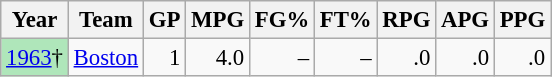<table class="wikitable sortable" style="font-size:95%; text-align:right;">
<tr>
<th>Year</th>
<th>Team</th>
<th>GP</th>
<th>MPG</th>
<th>FG%</th>
<th>FT%</th>
<th>RPG</th>
<th>APG</th>
<th>PPG</th>
</tr>
<tr>
<td style="text-align:left; background:#afe6ba;"><a href='#'>1963</a>†</td>
<td style="text-align:left;"><a href='#'>Boston</a></td>
<td>1</td>
<td>4.0</td>
<td>–</td>
<td>–</td>
<td>.0</td>
<td>.0</td>
<td>.0</td>
</tr>
</table>
